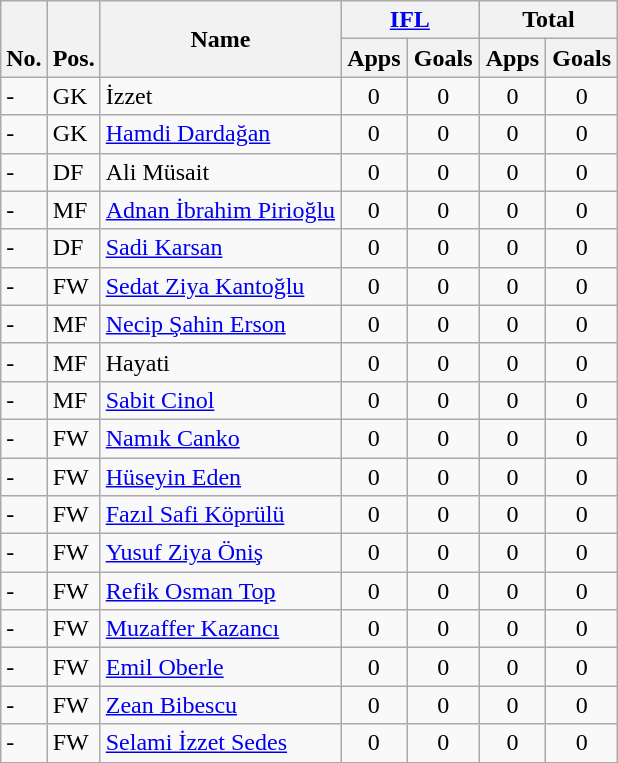<table class="wikitable" style="text-align:center">
<tr>
<th rowspan="2" valign="bottom">No.</th>
<th rowspan="2" valign="bottom">Pos.</th>
<th rowspan="2">Name</th>
<th colspan="2" width="85"><a href='#'>IFL</a></th>
<th colspan="2" width="85">Total</th>
</tr>
<tr>
<th>Apps</th>
<th>Goals</th>
<th>Apps</th>
<th>Goals</th>
</tr>
<tr>
<td align="left">-</td>
<td align="left">GK</td>
<td align="left"> İzzet</td>
<td>0</td>
<td>0</td>
<td>0</td>
<td>0</td>
</tr>
<tr>
<td align="left">-</td>
<td align="left">GK</td>
<td align="left"> <a href='#'>Hamdi Dardağan</a></td>
<td>0</td>
<td>0</td>
<td>0</td>
<td>0</td>
</tr>
<tr>
<td align="left">-</td>
<td align="left">DF</td>
<td align="left"> Ali Müsait</td>
<td>0</td>
<td>0</td>
<td>0</td>
<td>0</td>
</tr>
<tr>
<td align="left">-</td>
<td align="left">MF</td>
<td align="left"> <a href='#'>Adnan İbrahim Pirioğlu</a></td>
<td>0</td>
<td>0</td>
<td>0</td>
<td>0</td>
</tr>
<tr>
<td align="left">-</td>
<td align="left">DF</td>
<td align="left"> <a href='#'>Sadi Karsan</a></td>
<td>0</td>
<td>0</td>
<td>0</td>
<td>0</td>
</tr>
<tr>
<td align="left">-</td>
<td align="left">FW</td>
<td align="left"> <a href='#'>Sedat Ziya Kantoğlu</a></td>
<td>0</td>
<td>0</td>
<td>0</td>
<td>0</td>
</tr>
<tr>
<td align="left">-</td>
<td align="left">MF</td>
<td align="left"> <a href='#'>Necip Şahin Erson</a></td>
<td>0</td>
<td>0</td>
<td>0</td>
<td>0</td>
</tr>
<tr>
<td align="left">-</td>
<td align="left">MF</td>
<td align="left"> Hayati</td>
<td>0</td>
<td>0</td>
<td>0</td>
<td>0</td>
</tr>
<tr>
<td align="left">-</td>
<td align="left">MF</td>
<td align="left"> <a href='#'>Sabit Cinol</a></td>
<td>0</td>
<td>0</td>
<td>0</td>
<td>0</td>
</tr>
<tr>
<td align="left">-</td>
<td align="left">FW</td>
<td align="left"> <a href='#'>Namık Canko</a></td>
<td>0</td>
<td>0</td>
<td>0</td>
<td>0</td>
</tr>
<tr>
<td align="left">-</td>
<td align="left">FW</td>
<td align="left"> <a href='#'>Hüseyin Eden</a></td>
<td>0</td>
<td>0</td>
<td>0</td>
<td>0</td>
</tr>
<tr>
<td align="left">-</td>
<td align="left">FW</td>
<td align="left"> <a href='#'>Fazıl Safi Köprülü</a></td>
<td>0</td>
<td>0</td>
<td>0</td>
<td>0</td>
</tr>
<tr>
<td align="left">-</td>
<td align="left">FW</td>
<td align="left"> <a href='#'>Yusuf Ziya Öniş</a></td>
<td>0</td>
<td>0</td>
<td>0</td>
<td>0</td>
</tr>
<tr>
<td align="left">-</td>
<td align="left">FW</td>
<td align="left"> <a href='#'>Refik Osman Top</a></td>
<td>0</td>
<td>0</td>
<td>0</td>
<td>0</td>
</tr>
<tr>
<td align="left">-</td>
<td align="left">FW</td>
<td align="left"> <a href='#'>Muzaffer Kazancı</a></td>
<td>0</td>
<td>0</td>
<td>0</td>
<td>0</td>
</tr>
<tr>
<td align="left">-</td>
<td align="left">FW</td>
<td align="left"> <a href='#'>Emil Oberle</a></td>
<td>0</td>
<td>0</td>
<td>0</td>
<td>0</td>
</tr>
<tr>
<td align="left">-</td>
<td align="left">FW</td>
<td align="left"> <a href='#'>Zean Bibescu</a></td>
<td>0</td>
<td>0</td>
<td>0</td>
<td>0</td>
</tr>
<tr>
<td align="left">-</td>
<td align="left">FW</td>
<td align="left"> <a href='#'>Selami İzzet Sedes</a></td>
<td>0</td>
<td>0</td>
<td>0</td>
<td>0</td>
</tr>
<tr>
</tr>
</table>
